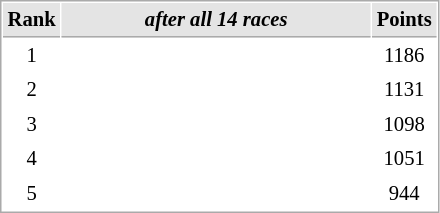<table cellspacing="1" cellpadding="3" style="border:1px solid #aaa; font-size:86%;">
<tr style="background:#e4e4e4;">
<th style="border-bottom:1px solid #aaa; width:10px;">Rank</th>
<th style="border-bottom:1px solid #aaa; width:200px;"><em>after all 14 races</em></th>
<th style="border-bottom:1px solid #aaa; width:20px;">Points</th>
</tr>
<tr>
<td align=center>1</td>
<td><strong></strong></td>
<td align=center>1186</td>
</tr>
<tr>
<td align=center>2</td>
<td></td>
<td align=center>1131</td>
</tr>
<tr>
<td align=center>3</td>
<td></td>
<td align=center>1098</td>
</tr>
<tr>
<td align=center>4</td>
<td></td>
<td align=center>1051</td>
</tr>
<tr>
<td align=center>5</td>
<td></td>
<td align=center>944</td>
</tr>
</table>
